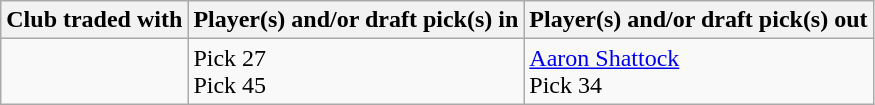<table class="wikitable plainrowheaders">
<tr>
<th scope="col"><strong>Club traded with</strong></th>
<th scope="col"><strong>Player(s) and/or draft pick(s) in</strong></th>
<th scope="col"><strong>Player(s) and/or draft pick(s) out</strong></th>
</tr>
<tr>
<td></td>
<td>Pick 27<br>Pick 45</td>
<td><a href='#'>Aaron Shattock</a><br>Pick 34</td>
</tr>
</table>
